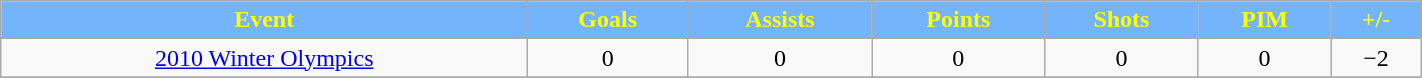<table class="wikitable" width="75%">
<tr align="center"  style="background:#74B4FA;color:yellow;">
<td><strong>Event</strong></td>
<td><strong>Goals</strong></td>
<td><strong>Assists</strong></td>
<td><strong>Points</strong></td>
<td><strong>Shots</strong></td>
<td><strong>PIM</strong></td>
<td><strong>+/-</strong></td>
</tr>
<tr align="center" bgcolor="">
</tr>
<tr align="center">
<td><a href='#'>2010 Winter Olympics</a></td>
<td>0</td>
<td>0</td>
<td>0</td>
<td>0</td>
<td>0</td>
<td>−2</td>
</tr>
<tr align="center">
</tr>
</table>
